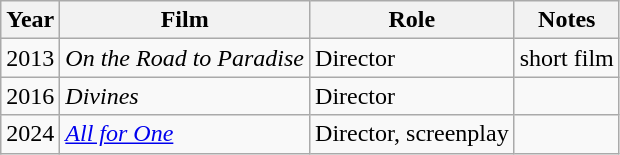<table class="wikitable">
<tr>
<th>Year</th>
<th>Film</th>
<th>Role</th>
<th>Notes</th>
</tr>
<tr>
<td>2013</td>
<td><em>On the Road to Paradise</em></td>
<td>Director</td>
<td>short film</td>
</tr>
<tr>
<td>2016</td>
<td><em>Divines</em></td>
<td>Director</td>
<td></td>
</tr>
<tr>
<td>2024</td>
<td><em><a href='#'>All for One</a></em></td>
<td>Director, screenplay</td>
</tr>
</table>
